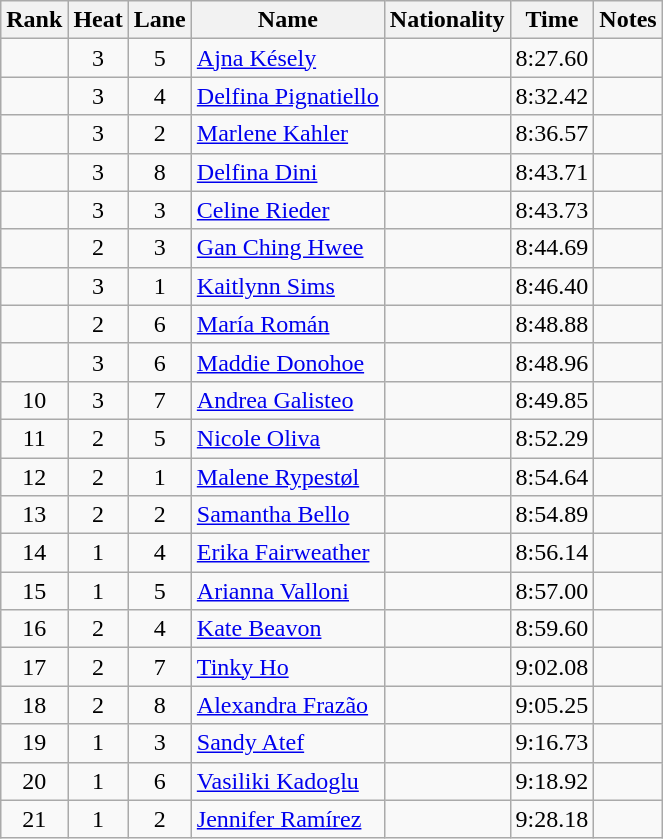<table class="wikitable sortable" style="text-align:center">
<tr>
<th>Rank</th>
<th>Heat</th>
<th>Lane</th>
<th>Name</th>
<th>Nationality</th>
<th>Time</th>
<th>Notes</th>
</tr>
<tr>
<td></td>
<td>3</td>
<td>5</td>
<td align=left><a href='#'>Ajna Késely</a></td>
<td align=left></td>
<td>8:27.60</td>
<td></td>
</tr>
<tr>
<td></td>
<td>3</td>
<td>4</td>
<td align=left><a href='#'>Delfina Pignatiello</a></td>
<td align=left></td>
<td>8:32.42</td>
<td></td>
</tr>
<tr>
<td></td>
<td>3</td>
<td>2</td>
<td align=left><a href='#'>Marlene Kahler</a></td>
<td align=left></td>
<td>8:36.57</td>
<td></td>
</tr>
<tr>
<td></td>
<td>3</td>
<td>8</td>
<td align=left><a href='#'>Delfina Dini</a></td>
<td align=left></td>
<td>8:43.71</td>
<td></td>
</tr>
<tr>
<td></td>
<td>3</td>
<td>3</td>
<td align=left><a href='#'>Celine Rieder</a></td>
<td align=left></td>
<td>8:43.73</td>
<td></td>
</tr>
<tr>
<td></td>
<td>2</td>
<td>3</td>
<td align=left><a href='#'>Gan Ching Hwee</a></td>
<td align=left></td>
<td>8:44.69</td>
<td></td>
</tr>
<tr>
<td></td>
<td>3</td>
<td>1</td>
<td align=left><a href='#'>Kaitlynn Sims</a></td>
<td align=left></td>
<td>8:46.40</td>
<td></td>
</tr>
<tr>
<td></td>
<td>2</td>
<td>6</td>
<td align=left><a href='#'>María Román</a></td>
<td align=left></td>
<td>8:48.88</td>
<td></td>
</tr>
<tr>
<td></td>
<td>3</td>
<td>6</td>
<td align=left><a href='#'>Maddie Donohoe</a></td>
<td align=left></td>
<td>8:48.96</td>
<td></td>
</tr>
<tr>
<td>10</td>
<td>3</td>
<td>7</td>
<td align=left><a href='#'>Andrea Galisteo</a></td>
<td align=left></td>
<td>8:49.85</td>
<td></td>
</tr>
<tr>
<td>11</td>
<td>2</td>
<td>5</td>
<td align=left><a href='#'>Nicole Oliva</a></td>
<td align=left></td>
<td>8:52.29</td>
<td></td>
</tr>
<tr>
<td>12</td>
<td>2</td>
<td>1</td>
<td align=left><a href='#'>Malene Rypestøl</a></td>
<td align=left></td>
<td>8:54.64</td>
<td></td>
</tr>
<tr>
<td>13</td>
<td>2</td>
<td>2</td>
<td align=left><a href='#'>Samantha Bello</a></td>
<td align=left></td>
<td>8:54.89</td>
<td></td>
</tr>
<tr>
<td>14</td>
<td>1</td>
<td>4</td>
<td align=left><a href='#'>Erika Fairweather</a></td>
<td align=left></td>
<td>8:56.14</td>
<td></td>
</tr>
<tr>
<td>15</td>
<td>1</td>
<td>5</td>
<td align=left><a href='#'>Arianna Valloni</a></td>
<td align=left></td>
<td>8:57.00</td>
<td></td>
</tr>
<tr>
<td>16</td>
<td>2</td>
<td>4</td>
<td align=left><a href='#'>Kate Beavon</a></td>
<td align=left></td>
<td>8:59.60</td>
<td></td>
</tr>
<tr>
<td>17</td>
<td>2</td>
<td>7</td>
<td align=left><a href='#'>Tinky Ho</a></td>
<td align=left></td>
<td>9:02.08</td>
<td></td>
</tr>
<tr>
<td>18</td>
<td>2</td>
<td>8</td>
<td align=left><a href='#'>Alexandra Frazão</a></td>
<td align=left></td>
<td>9:05.25</td>
<td></td>
</tr>
<tr>
<td>19</td>
<td>1</td>
<td>3</td>
<td align=left><a href='#'>Sandy Atef</a></td>
<td align=left></td>
<td>9:16.73</td>
<td></td>
</tr>
<tr>
<td>20</td>
<td>1</td>
<td>6</td>
<td align=left><a href='#'>Vasiliki Kadoglu</a></td>
<td align=left></td>
<td>9:18.92</td>
<td></td>
</tr>
<tr>
<td>21</td>
<td>1</td>
<td>2</td>
<td align=left><a href='#'>Jennifer Ramírez</a></td>
<td align=left></td>
<td>9:28.18</td>
<td></td>
</tr>
</table>
